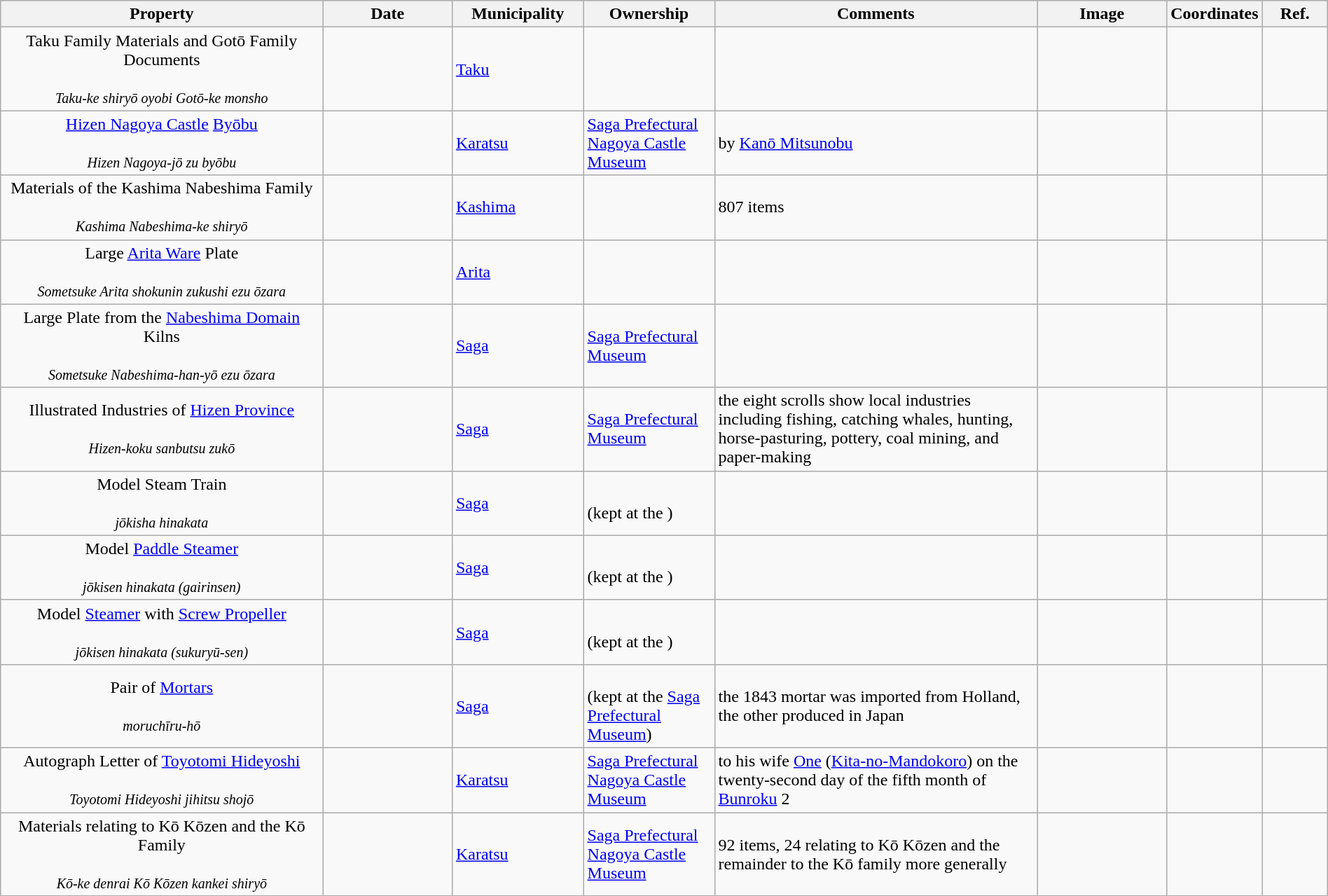<table class="wikitable sortable"  style="width:100%;">
<tr>
<th width="25%" align="left">Property</th>
<th width="10%" align="left">Date</th>
<th width="10%" align="left">Municipality</th>
<th width="10%" align="left">Ownership</th>
<th width="25%" align="left" class="unsortable">Comments</th>
<th width="10%" align="left" class="unsortable">Image</th>
<th width="5%" align="left" class="unsortable">Coordinates</th>
<th width="5%" align="left" class="unsortable">Ref.</th>
</tr>
<tr>
<td align="center">Taku Family Materials and Gotō Family Documents<br><br><small><em>Taku-ke shiryō oyobi Gotō-ke monsho</em></small></td>
<td></td>
<td><a href='#'>Taku</a></td>
<td></td>
<td></td>
<td></td>
<td></td>
<td></td>
</tr>
<tr>
<td align="center"><a href='#'>Hizen Nagoya Castle</a> <a href='#'>Byōbu</a><br><br><small><em>Hizen Nagoya-jō zu byōbu</em></small></td>
<td></td>
<td><a href='#'>Karatsu</a></td>
<td><a href='#'>Saga Prefectural Nagoya Castle Museum</a></td>
<td>by <a href='#'>Kanō Mitsunobu</a></td>
<td></td>
<td></td>
<td></td>
</tr>
<tr>
<td align="center">Materials of the Kashima Nabeshima Family<br><br><small><em>Kashima Nabeshima-ke shiryō</em></small></td>
<td></td>
<td><a href='#'>Kashima</a></td>
<td></td>
<td>807 items</td>
<td></td>
<td></td>
<td></td>
</tr>
<tr>
<td align="center">Large <a href='#'>Arita Ware</a> Plate<br><br><small><em>Sometsuke Arita shokunin zukushi ezu ōzara</em></small></td>
<td></td>
<td><a href='#'>Arita</a></td>
<td></td>
<td></td>
<td></td>
<td></td>
<td></td>
</tr>
<tr>
<td align="center">Large Plate from the <a href='#'>Nabeshima Domain</a> Kilns<br><br><small><em>Sometsuke Nabeshima-han-yō ezu ōzara</em></small></td>
<td></td>
<td><a href='#'>Saga</a></td>
<td><a href='#'>Saga Prefectural Museum</a></td>
<td></td>
<td></td>
<td></td>
<td></td>
</tr>
<tr>
<td align="center">Illustrated Industries of <a href='#'>Hizen Province</a><br><br><small><em>Hizen-koku sanbutsu zukō</em></small></td>
<td></td>
<td><a href='#'>Saga</a></td>
<td><a href='#'>Saga Prefectural Museum</a></td>
<td>the eight scrolls show local industries including fishing, catching whales, hunting, horse-pasturing, pottery, coal mining, and paper-making</td>
<td></td>
<td></td>
<td></td>
</tr>
<tr>
<td align="center">Model Steam Train<br><br><small><em>jōkisha hinakata</em></small></td>
<td></td>
<td><a href='#'>Saga</a></td>
<td><br>(kept at the )</td>
<td></td>
<td></td>
<td></td>
<td></td>
</tr>
<tr>
<td align="center">Model <a href='#'>Paddle Steamer</a><br><br><small><em>jōkisen hinakata (gairinsen)</em></small></td>
<td></td>
<td><a href='#'>Saga</a></td>
<td><br>(kept at the )</td>
<td></td>
<td></td>
<td></td>
<td></td>
</tr>
<tr>
<td align="center">Model <a href='#'>Steamer</a> with <a href='#'>Screw Propeller</a><br><br><small><em>jōkisen hinakata (sukuryū-sen)</em></small></td>
<td></td>
<td><a href='#'>Saga</a></td>
<td><br>(kept at the )</td>
<td></td>
<td></td>
<td></td>
<td></td>
</tr>
<tr>
<td align="center">Pair of <a href='#'>Mortars</a><br><br><small><em>moruchīru-hō</em></small></td>
<td></td>
<td><a href='#'>Saga</a></td>
<td><br>(kept at the <a href='#'>Saga Prefectural Museum</a>)</td>
<td>the 1843 mortar was imported from Holland, the other produced in Japan</td>
<td></td>
<td></td>
<td></td>
</tr>
<tr>
<td align="center">Autograph Letter of <a href='#'>Toyotomi Hideyoshi</a><br><br><small><em>Toyotomi Hideyoshi jihitsu shojō</em></small></td>
<td></td>
<td><a href='#'>Karatsu</a></td>
<td><a href='#'>Saga Prefectural Nagoya Castle Museum</a></td>
<td>to his wife <a href='#'>One</a> (<a href='#'>Kita-no-Mandokoro</a>) on the twenty-second day of the fifth month of <a href='#'>Bunroku</a> 2</td>
<td></td>
<td></td>
<td></td>
</tr>
<tr>
<td align="center">Materials relating to Kō Kōzen and the Kō Family<br><br><small><em>Kō-ke denrai Kō Kōzen kankei shiryō</em></small></td>
<td></td>
<td><a href='#'>Karatsu</a></td>
<td><a href='#'>Saga Prefectural Nagoya Castle Museum</a></td>
<td>92 items, 24 relating to Kō Kōzen and the remainder to the Kō family more generally</td>
<td></td>
<td></td>
<td></td>
</tr>
<tr>
</tr>
</table>
